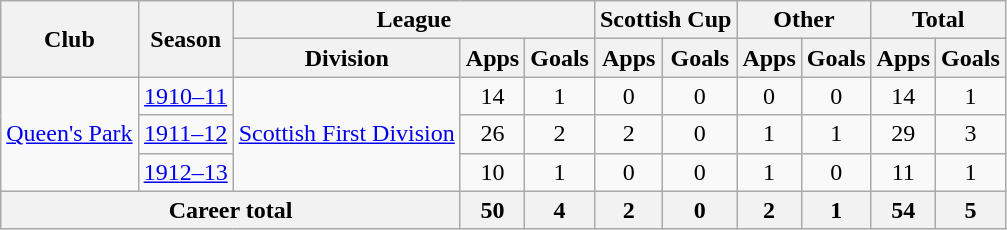<table class="wikitable" style="text-align: center;">
<tr>
<th rowspan="2">Club</th>
<th rowspan="2">Season</th>
<th colspan="3">League</th>
<th colspan="2">Scottish Cup</th>
<th colspan="2">Other</th>
<th colspan="2">Total</th>
</tr>
<tr>
<th>Division</th>
<th>Apps</th>
<th>Goals</th>
<th>Apps</th>
<th>Goals</th>
<th>Apps</th>
<th>Goals</th>
<th>Apps</th>
<th>Goals</th>
</tr>
<tr>
<td rowspan="3"><a href='#'>Queen's Park</a></td>
<td><a href='#'>1910–11</a></td>
<td rowspan="3"><a href='#'>Scottish First Division</a></td>
<td>14</td>
<td>1</td>
<td>0</td>
<td>0</td>
<td>0</td>
<td>0</td>
<td>14</td>
<td>1</td>
</tr>
<tr>
<td><a href='#'>1911–12</a></td>
<td>26</td>
<td>2</td>
<td>2</td>
<td>0</td>
<td>1</td>
<td>1</td>
<td>29</td>
<td>3</td>
</tr>
<tr>
<td><a href='#'>1912–13</a></td>
<td>10</td>
<td>1</td>
<td>0</td>
<td>0</td>
<td>1</td>
<td>0</td>
<td>11</td>
<td>1</td>
</tr>
<tr>
<th colspan="3">Career total</th>
<th>50</th>
<th>4</th>
<th>2</th>
<th>0</th>
<th>2</th>
<th>1</th>
<th>54</th>
<th>5</th>
</tr>
</table>
